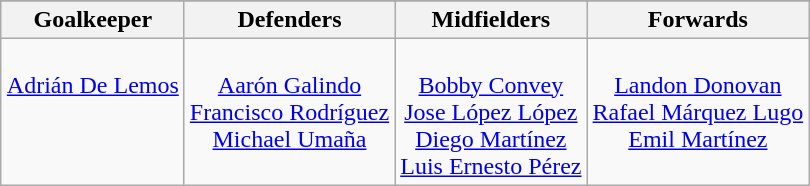<table class="wikitable" style="text-align: center; margin: 0 auto;">
<tr>
</tr>
<tr>
<th>Goalkeeper</th>
<th>Defenders</th>
<th>Midfielders</th>
<th>Forwards</th>
</tr>
<tr>
<td valign=top><br> <a href='#'>Adrián De Lemos</a></td>
<td valign=top><br> <a href='#'>Aarón Galindo</a><br>
 <a href='#'>Francisco Rodríguez</a><br>
 <a href='#'>Michael Umaña</a></td>
<td valign=top><br> <a href='#'>Bobby Convey</a><br>
 <a href='#'>Jose López López</a><br>
 <a href='#'>Diego Martínez</a><br>
 <a href='#'>Luis Ernesto Pérez</a></td>
<td valign=top><br> <a href='#'>Landon Donovan</a><br>
 <a href='#'>Rafael Márquez Lugo</a><br>
 <a href='#'>Emil Martínez</a></td>
</tr>
</table>
